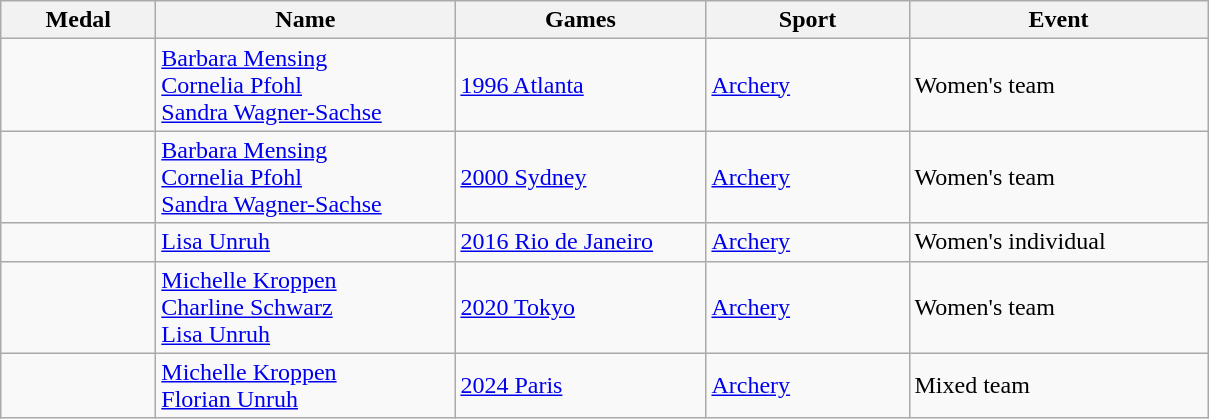<table class="wikitable sortable">
<tr>
<th style="width:6em">Medal</th>
<th style="width:12em">Name</th>
<th style="width:10em">Games</th>
<th style="width:8em">Sport</th>
<th style="width:12em">Event</th>
</tr>
<tr>
<td></td>
<td><a href='#'>Barbara Mensing</a><br><a href='#'>Cornelia Pfohl</a><br><a href='#'>Sandra Wagner-Sachse</a></td>
<td> <a href='#'>1996 Atlanta</a></td>
<td> <a href='#'>Archery</a></td>
<td>Women's team</td>
</tr>
<tr>
<td></td>
<td><a href='#'>Barbara Mensing</a><br><a href='#'>Cornelia Pfohl</a><br><a href='#'>Sandra Wagner-Sachse</a></td>
<td> <a href='#'>2000 Sydney</a></td>
<td> <a href='#'>Archery</a></td>
<td>Women's team</td>
</tr>
<tr>
<td></td>
<td><a href='#'>Lisa Unruh</a></td>
<td> <a href='#'>2016 Rio de Janeiro</a></td>
<td> <a href='#'>Archery</a></td>
<td>Women's individual</td>
</tr>
<tr>
<td></td>
<td><a href='#'>Michelle Kroppen</a><br><a href='#'>Charline Schwarz</a><br><a href='#'>Lisa Unruh</a></td>
<td> <a href='#'>2020 Tokyo</a></td>
<td> <a href='#'>Archery</a></td>
<td>Women's team</td>
</tr>
<tr>
<td></td>
<td><a href='#'>Michelle Kroppen</a><br><a href='#'>Florian Unruh</a></td>
<td> <a href='#'>2024 Paris</a></td>
<td> <a href='#'>Archery</a></td>
<td>Mixed team</td>
</tr>
</table>
